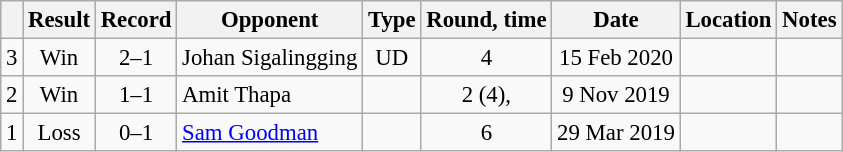<table class="wikitable" style="text-align:center; font-size:95%">
<tr>
<th></th>
<th>Result</th>
<th>Record</th>
<th>Opponent</th>
<th>Type</th>
<th>Round, time</th>
<th>Date</th>
<th>Location</th>
<th>Notes</th>
</tr>
<tr>
<td>3</td>
<td>Win</td>
<td>2–1</td>
<td align=left> Johan Sigalingging</td>
<td>UD</td>
<td>4</td>
<td>15 Feb 2020</td>
<td align=left></td>
<td></td>
</tr>
<tr>
<td>2</td>
<td>Win</td>
<td>1–1</td>
<td align=left> Amit Thapa</td>
<td></td>
<td>2 (4), </td>
<td>9 Nov 2019</td>
<td align=left></td>
<td></td>
</tr>
<tr>
<td>1</td>
<td>Loss</td>
<td>0–1</td>
<td align=left> <a href='#'>Sam Goodman</a></td>
<td></td>
<td>6</td>
<td>29 Mar 2019</td>
<td align=left></td>
<td></td>
</tr>
</table>
